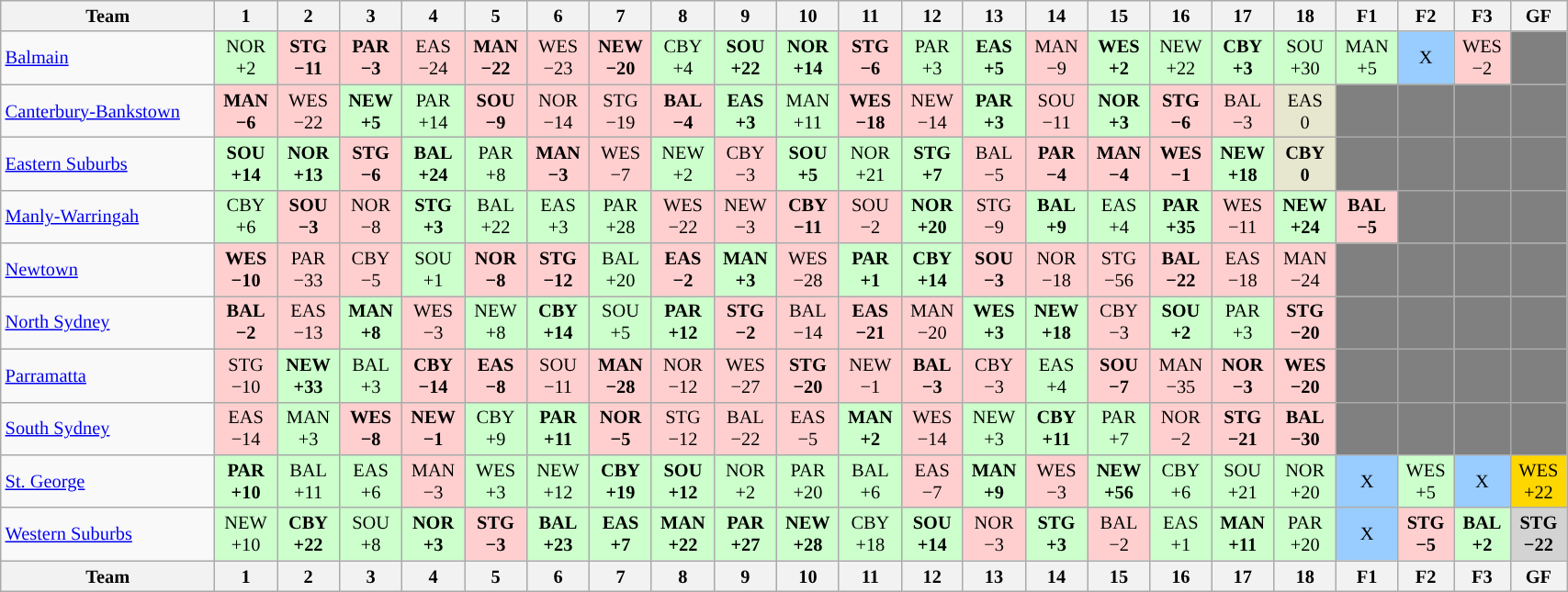<table class="wikitable sortable" style="font-size:85%; text-align:center; width:90%">
<tr valign="top">
<th valign="middle">Team</th>
<th>1</th>
<th>2</th>
<th>3</th>
<th>4</th>
<th>5</th>
<th>6</th>
<th>7</th>
<th>8</th>
<th>9</th>
<th>10</th>
<th>11</th>
<th>12</th>
<th>13</th>
<th>14</th>
<th>15</th>
<th>16</th>
<th>17</th>
<th>18</th>
<th>F1</th>
<th>F2</th>
<th>F3</th>
<th>GF</th>
</tr>
<tr>
<td align="left"><a href='#'>Balmain</a></td>
<td style="background:#cfc;">NOR<br>+2</td>
<td style="background:#FFCFCF;"><strong>STG<br>−11</strong></td>
<td style="background:#FFCFCF;"><strong>PAR<br>−3</strong></td>
<td style="background:#FFCFCF;">EAS<br>−24</td>
<td style="background:#FFCFCF;"><strong>MAN<br>−22</strong></td>
<td style="background:#FFCFCF;">WES<br>−23</td>
<td style="background:#FFCFCF;"><strong>NEW<br>−20</strong></td>
<td style="background:#cfc;">CBY<br>+4</td>
<td style="background:#cfc;"><strong>SOU<br>+22</strong></td>
<td style="background:#cfc;"><strong>NOR<br>+14</strong></td>
<td style="background:#FFCFCF;"><strong>STG<br>−6</strong></td>
<td style="background:#cfc;">PAR<br>+3</td>
<td style="background:#cfc;"><strong>EAS<br>+5</strong></td>
<td style="background:#FFCFCF;">MAN<br>−9</td>
<td style="background:#cfc;"><strong>WES<br>+2</strong></td>
<td style="background:#cfc;">NEW<br>+22</td>
<td style="background:#cfc;"><strong>CBY<br>+3</strong></td>
<td style="background:#cfc;">SOU<br>+30</td>
<td style="background:#cfc;">MAN<br>+5</td>
<td style="background:#99ccff;">X</td>
<td style="background:#FFCFCF;">WES<br>−2</td>
<td style="background:#808080;"></td>
</tr>
<tr>
<td align="left"><a href='#'>Canterbury-Bankstown</a></td>
<td style="background:#FFCFCF;"><strong>MAN<br>−6</strong></td>
<td style="background:#FFCFCF;">WES<br>−22</td>
<td style="background:#cfc;"><strong>NEW<br>+5</strong></td>
<td style="background:#cfc;">PAR<br>+14</td>
<td style="background:#FFCFCF;"><strong>SOU<br>−9</strong></td>
<td style="background:#FFCFCF;">NOR<br>−14</td>
<td style="background:#FFCFCF;">STG<br>−19</td>
<td style="background:#FFCFCF;"><strong>BAL<br>−4</strong></td>
<td style="background:#cfc;"><strong>EAS<br>+3</strong></td>
<td style="background:#cfc;">MAN<br>+11</td>
<td style="background:#FFCFCF;"><strong>WES<br>−18</strong></td>
<td style="background:#FFCFCF;">NEW<br>−14</td>
<td style="background:#cfc;"><strong>PAR<br>+3</strong></td>
<td style="background:#FFCFCF;">SOU<br>−11</td>
<td style="background:#cfc;"><strong>NOR<br>+3</strong></td>
<td style="background:#FFCFCF;"><strong>STG<br>−6</strong></td>
<td style="background:#FFCFCF;">BAL<br>−3</td>
<td style="background:#E6E7CE">EAS<br>0</td>
<td style="background:#808080;"></td>
<td style="background:#808080;"></td>
<td style="background:#808080;"></td>
<td style="background:#808080;"></td>
</tr>
<tr>
<td align="left"><a href='#'>Eastern Suburbs</a></td>
<td style="background:#cfc;"><strong>SOU<br>+14</strong></td>
<td style="background:#cfc;"><strong>NOR<br>+13</strong></td>
<td style="background:#FFCFCF;"><strong>STG<br>−6</strong></td>
<td style="background:#cfc;"><strong>BAL<br>+24</strong></td>
<td style="background:#cfc;">PAR<br>+8</td>
<td style="background:#FFCFCF;"><strong>MAN<br>−3</strong></td>
<td style="background:#FFCFCF;">WES<br>−7</td>
<td style="background:#cfc;">NEW<br>+2</td>
<td style="background:#FFCFCF;">CBY<br>−3</td>
<td style="background:#cfc;"><strong>SOU<br>+5</strong></td>
<td style="background:#cfc;">NOR<br>+21</td>
<td style="background:#cfc;"><strong>STG<br>+7</strong></td>
<td style="background:#FFCFCF;">BAL<br>−5</td>
<td style="background:#FFCFCF;"><strong>PAR<br>−4</strong></td>
<td style="background:#FFCFCF;"><strong>MAN<br>−4</strong></td>
<td style="background:#FFCFCF;"><strong>WES<br>−1</strong></td>
<td style="background:#cfc;"><strong>NEW<br>+18</strong></td>
<td style="background:#E6E7CE"><strong>CBY<br>0</strong></td>
<td style="background:#808080;"></td>
<td style="background:#808080;"></td>
<td style="background:#808080;"></td>
<td style="background:#808080;"></td>
</tr>
<tr>
<td align="left"><a href='#'>Manly-Warringah</a></td>
<td style="background:#cfc;">CBY<br>+6</td>
<td style="background:#FFCFCF;"><strong>SOU<br>−3</strong></td>
<td style="background:#FFCFCF;">NOR<br>−8</td>
<td style="background:#cfc;"><strong>STG<br>+3</strong></td>
<td style="background:#cfc;">BAL<br>+22</td>
<td style="background:#cfc;">EAS<br>+3</td>
<td style="background:#cfc;">PAR<br>+28</td>
<td style="background:#FFCFCF;">WES<br>−22</td>
<td style="background:#FFCFCF;">NEW<br>−3</td>
<td style="background:#FFCFCF;"><strong>CBY<br>−11</strong></td>
<td style="background:#FFCFCF;">SOU<br>−2</td>
<td style="background:#cfc;"><strong>NOR<br>+20</strong></td>
<td style="background:#FFCFCF;">STG<br>−9</td>
<td style="background:#cfc;"><strong>BAL<br>+9</strong></td>
<td style="background:#cfc;">EAS<br>+4</td>
<td style="background:#cfc;"><strong>PAR<br>+35</strong></td>
<td style="background:#FFCFCF;">WES<br>−11</td>
<td style="background:#cfc;"><strong>NEW<br>+24</strong></td>
<td style="background:#FFCFCF;"><strong>BAL<br>−5</strong></td>
<td style="background:#808080;"></td>
<td style="background:#808080;"></td>
<td style="background:#808080;"></td>
</tr>
<tr>
<td align="left"><a href='#'>Newtown</a></td>
<td style="background:#FFCFCF;"><strong>WES<br>−10</strong></td>
<td style="background:#FFCFCF;">PAR<br>−33</td>
<td style="background:#FFCFCF;">CBY<br>−5</td>
<td style="background:#cfc;">SOU<br>+1</td>
<td style="background:#FFCFCF;"><strong>NOR<br>−8</strong></td>
<td style="background:#FFCFCF;"><strong>STG<br>−12</strong></td>
<td style="background:#cfc;">BAL<br>+20</td>
<td style="background:#FFCFCF;"><strong>EAS<br>−2</strong></td>
<td style="background:#cfc;"><strong>MAN<br>+3</strong></td>
<td style="background:#FFCFCF;">WES<br>−28</td>
<td style="background:#cfc;"><strong>PAR<br>+1</strong></td>
<td style="background:#cfc;"><strong>CBY<br>+14</strong></td>
<td style="background:#FFCFCF;"><strong>SOU<br>−3</strong></td>
<td style="background:#FFCFCF;">NOR<br>−18</td>
<td style="background:#FFCFCF;">STG<br>−56</td>
<td style="background:#FFCFCF;"><strong>BAL<br>−22</strong></td>
<td style="background:#FFCFCF;">EAS<br>−18</td>
<td style="background:#FFCFCF;">MAN<br>−24</td>
<td style="background:#808080;"></td>
<td style="background:#808080;"></td>
<td style="background:#808080;"></td>
<td style="background:#808080;"></td>
</tr>
<tr>
<td align="left"><a href='#'>North Sydney</a></td>
<td style="background:#FFCFCF;"><strong>BAL<br>−2</strong></td>
<td style="background:#FFCFCF;">EAS<br>−13</td>
<td style="background:#cfc;"><strong>MAN<br>+8</strong></td>
<td style="background:#FFCFCF;">WES<br>−3</td>
<td style="background:#cfc;">NEW<br>+8</td>
<td style="background:#cfc;"><strong>CBY<br>+14</strong></td>
<td style="background:#cfc;">SOU<br>+5</td>
<td style="background:#cfc;"><strong>PAR<br>+12</strong></td>
<td style="background:#FFCFCF;"><strong>STG<br>−2</strong></td>
<td style="background:#FFCFCF;">BAL<br>−14</td>
<td style="background:#FFCFCF;"><strong>EAS<br>−21</strong></td>
<td style="background:#FFCFCF;">MAN<br>−20</td>
<td style="background:#cfc;"><strong>WES<br>+3</strong></td>
<td style="background:#cfc;"><strong>NEW<br>+18</strong></td>
<td style="background:#FFCFCF;">CBY<br>−3</td>
<td style="background:#cfc;"><strong>SOU<br>+2</strong></td>
<td style="background:#cfc;">PAR<br>+3</td>
<td style="background:#FFCFCF;"><strong>STG<br>−20</strong></td>
<td style="background:#808080;"></td>
<td style="background:#808080;"></td>
<td style="background:#808080;"></td>
<td style="background:#808080;"></td>
</tr>
<tr>
<td align="left"><a href='#'>Parramatta</a></td>
<td style="background:#FFCFCF;">STG<br>−10</td>
<td style="background:#cfc;"><strong>NEW<br>+33</strong></td>
<td style="background:#cfc;">BAL<br>+3</td>
<td style="background:#FFCFCF;"><strong>CBY<br>−14</strong></td>
<td style="background:#FFCFCF;"><strong>EAS<br>−8</strong></td>
<td style="background:#FFCFCF;">SOU<br>−11</td>
<td style="background:#FFCFCF;"><strong>MAN<br>−28</strong></td>
<td style="background:#FFCFCF;">NOR<br>−12</td>
<td style="background:#FFCFCF;">WES<br>−27</td>
<td style="background:#FFCFCF;"><strong>STG<br>−20</strong></td>
<td style="background:#FFCFCF;">NEW<br>−1</td>
<td style="background:#FFCFCF;"><strong>BAL<br>−3</strong></td>
<td style="background:#FFCFCF;">CBY<br>−3</td>
<td style="background:#cfc;">EAS<br>+4</td>
<td style="background:#FFCFCF;"><strong>SOU<br>−7</strong></td>
<td style="background:#FFCFCF;">MAN<br>−35</td>
<td style="background:#FFCFCF;"><strong>NOR<br>−3</strong></td>
<td style="background:#FFCFCF;"><strong>WES<br>−20</strong></td>
<td style="background:#808080;"></td>
<td style="background:#808080;"></td>
<td style="background:#808080;"></td>
<td style="background:#808080;"></td>
</tr>
<tr>
<td align="left"><a href='#'>South Sydney</a></td>
<td style="background:#FFCFCF;">EAS<br>−14</td>
<td style="background:#cfc;">MAN<br>+3</td>
<td style="background:#FFCFCF;"><strong>WES<br>−8</strong></td>
<td style="background:#FFCFCF;"><strong>NEW<br>−1</strong></td>
<td style="background:#cfc;">CBY<br>+9</td>
<td style="background:#cfc;"><strong>PAR<br>+11</strong></td>
<td style="background:#FFCFCF;"><strong>NOR<br>−5</strong></td>
<td style="background:#FFCFCF;">STG<br>−12</td>
<td style="background:#FFCFCF;">BAL<br>−22</td>
<td style="background:#FFCFCF;">EAS<br>−5</td>
<td style="background:#cfc;"><strong>MAN<br>+2</strong></td>
<td style="background:#FFCFCF;">WES<br>−14</td>
<td style="background:#cfc;">NEW<br>+3</td>
<td style="background:#cfc;"><strong>CBY<br>+11</strong></td>
<td style="background:#cfc;">PAR<br>+7</td>
<td style="background:#FFCFCF;">NOR<br>−2</td>
<td style="background:#FFCFCF;"><strong>STG<br>−21</strong></td>
<td style="background:#FFCFCF;"><strong>BAL<br>−30</strong></td>
<td style="background:#808080;"></td>
<td style="background:#808080;"></td>
<td style="background:#808080;"></td>
<td style="background:#808080;"></td>
</tr>
<tr>
<td align="left"><a href='#'>St. George</a></td>
<td style="background:#cfc;"><strong>PAR<br>+10</strong></td>
<td style="background:#cfc;">BAL<br>+11</td>
<td style="background:#cfc;">EAS<br>+6</td>
<td style="background:#FFCFCF;">MAN<br>−3</td>
<td style="background:#cfc;">WES<br>+3</td>
<td style="background:#cfc;">NEW<br>+12</td>
<td style="background:#cfc;"><strong>CBY<br>+19</strong></td>
<td style="background:#cfc;"><strong>SOU<br>+12</strong></td>
<td style="background:#cfc;">NOR<br>+2</td>
<td style="background:#cfc;">PAR<br>+20</td>
<td style="background:#cfc;">BAL<br>+6</td>
<td style="background:#FFCFCF;">EAS<br>−7</td>
<td style="background:#cfc;"><strong>MAN<br>+9</strong></td>
<td style="background:#FFCFCF;">WES<br>−3</td>
<td style="background:#cfc;"><strong>NEW<br>+56</strong></td>
<td style="background:#cfc;">CBY<br>+6</td>
<td style="background:#cfc;">SOU<br>+21</td>
<td style="background:#cfc;">NOR<br>+20</td>
<td style="background:#99ccff;">X</td>
<td style="background:#cfc;">WES<br>+5</td>
<td style="background:#99ccff;">X</td>
<td style="background:#FFD700;">WES<br>+22</td>
</tr>
<tr>
<td align="left"><a href='#'>Western Suburbs</a></td>
<td style="background:#cfc;">NEW<br>+10</td>
<td style="background:#cfc;"><strong>CBY<br>+22</strong></td>
<td style="background:#cfc;">SOU<br>+8</td>
<td style="background:#cfc;"><strong>NOR<br>+3</strong></td>
<td style="background:#FFCFCF;"><strong>STG<br>−3</strong></td>
<td style="background:#cfc;"><strong>BAL<br>+23</strong></td>
<td style="background:#cfc;"><strong>EAS<br>+7</strong></td>
<td style="background:#cfc;"><strong>MAN<br>+22</strong></td>
<td style="background:#cfc;"><strong>PAR<br>+27</strong></td>
<td style="background:#cfc;"><strong>NEW<br>+28</strong></td>
<td style="background:#cfc;">CBY<br>+18</td>
<td style="background:#cfc;"><strong>SOU<br>+14</strong></td>
<td style="background:#FFCFCF;">NOR<br>−3</td>
<td style="background:#cfc;"><strong>STG<br>+3</strong></td>
<td style="background:#FFCFCF;">BAL<br>−2</td>
<td style="background:#cfc;">EAS<br>+1</td>
<td style="background:#cfc;"><strong>MAN<br>+11</strong></td>
<td style="background:#cfc;">PAR<br>+20</td>
<td style="background:#99ccff;">X</td>
<td style="background:#FFCFCF;"><strong>STG<br>−5</strong></td>
<td style="background:#cfc;"><strong>BAL<br>+2</strong></td>
<td style="background:#D3D3D3;"><strong>STG<br>−22</strong></td>
</tr>
<tr valign="top">
<th valign="middle">Team</th>
<th>1</th>
<th>2</th>
<th>3</th>
<th>4</th>
<th>5</th>
<th>6</th>
<th>7</th>
<th>8</th>
<th>9</th>
<th>10</th>
<th>11</th>
<th>12</th>
<th>13</th>
<th>14</th>
<th>15</th>
<th>16</th>
<th>17</th>
<th>18</th>
<th>F1</th>
<th>F2</th>
<th>F3</th>
<th>GF</th>
</tr>
</table>
